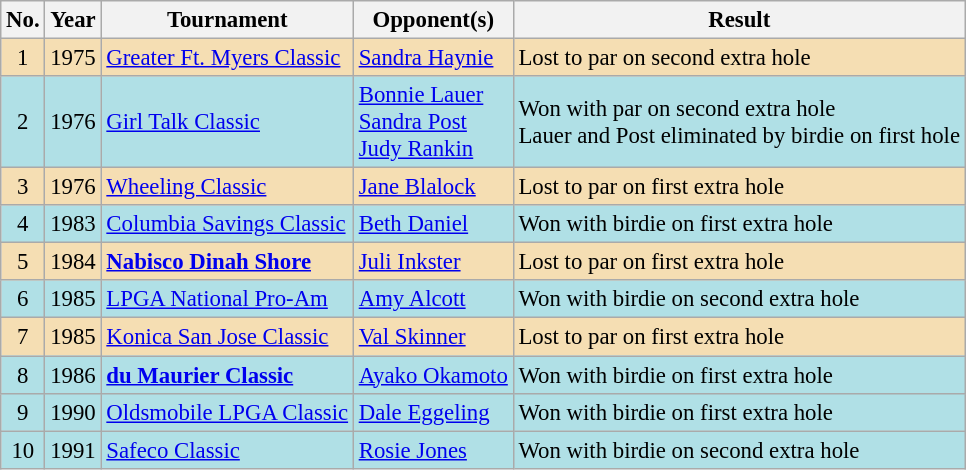<table class="wikitable" style="font-size:95%;">
<tr>
<th>No.</th>
<th>Year</th>
<th>Tournament</th>
<th>Opponent(s)</th>
<th>Result</th>
</tr>
<tr style="background:#F5DEB3;">
<td align=center>1</td>
<td>1975</td>
<td><a href='#'>Greater Ft. Myers Classic</a></td>
<td> <a href='#'>Sandra Haynie</a></td>
<td>Lost to par on second extra hole</td>
</tr>
<tr style="background:#B0E0E6;">
<td align=center>2</td>
<td>1976</td>
<td><a href='#'>Girl Talk Classic</a></td>
<td> <a href='#'>Bonnie Lauer</a><br> <a href='#'>Sandra Post</a><br> <a href='#'>Judy Rankin</a></td>
<td>Won with par on second extra hole<br>Lauer and Post eliminated by birdie on first hole</td>
</tr>
<tr style="background:#F5DEB3;">
<td align=center>3</td>
<td>1976</td>
<td><a href='#'>Wheeling Classic</a></td>
<td> <a href='#'>Jane Blalock</a></td>
<td>Lost to par on first extra hole</td>
</tr>
<tr style="background:#B0E0E6;">
<td align=center>4</td>
<td>1983</td>
<td><a href='#'>Columbia Savings Classic</a></td>
<td> <a href='#'>Beth Daniel</a></td>
<td>Won with birdie on first extra hole</td>
</tr>
<tr style="background:#F5DEB3;">
<td align=center>5</td>
<td>1984</td>
<td><strong><a href='#'>Nabisco Dinah Shore</a></strong></td>
<td> <a href='#'>Juli Inkster</a></td>
<td>Lost to par on first extra hole</td>
</tr>
<tr style="background:#B0E0E6;">
<td align=center>6</td>
<td>1985</td>
<td><a href='#'>LPGA National Pro-Am</a></td>
<td> <a href='#'>Amy Alcott</a></td>
<td>Won with birdie on second extra hole</td>
</tr>
<tr style="background:#F5DEB3;">
<td align=center>7</td>
<td>1985</td>
<td><a href='#'>Konica San Jose Classic</a></td>
<td> <a href='#'>Val Skinner</a></td>
<td>Lost to par on first extra hole</td>
</tr>
<tr style="background:#B0E0E6;">
<td align=center>8</td>
<td>1986</td>
<td><strong><a href='#'>du Maurier Classic</a></strong></td>
<td> <a href='#'>Ayako Okamoto</a></td>
<td>Won with birdie on first extra hole</td>
</tr>
<tr style="background:#B0E0E6;">
<td align=center>9</td>
<td>1990</td>
<td><a href='#'>Oldsmobile LPGA Classic</a></td>
<td> <a href='#'>Dale Eggeling</a></td>
<td>Won with birdie on first extra hole</td>
</tr>
<tr style="background:#B0E0E6;">
<td align=center>10</td>
<td>1991</td>
<td><a href='#'>Safeco Classic</a></td>
<td> <a href='#'>Rosie Jones</a></td>
<td>Won with birdie on second extra hole</td>
</tr>
</table>
